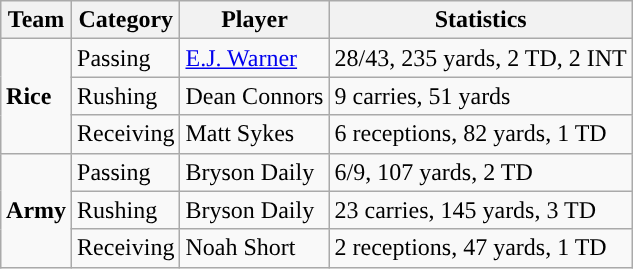<table class="wikitable" style="float: right;">
<tr>
<th>Team</th>
<th>Category</th>
<th>Player</th>
<th>Statistics</th>
</tr>
<tr>
<td rowspan=3><strong>Rice</strong></td>
<td>Passing</td>
<td><a href='#'>E.J. Warner</a></td>
<td>28/43, 235 yards, 2 TD, 2 INT</td>
</tr>
<tr>
<td>Rushing</td>
<td>Dean Connors</td>
<td>9 carries, 51 yards</td>
</tr>
<tr>
<td>Receiving</td>
<td>Matt Sykes</td>
<td>6 receptions, 82 yards, 1 TD</td>
</tr>
<tr>
<td rowspan=3><strong>Army</strong></td>
<td>Passing</td>
<td>Bryson Daily</td>
<td>6/9, 107 yards, 2 TD</td>
</tr>
<tr>
<td>Rushing</td>
<td>Bryson Daily</td>
<td>23 carries, 145 yards, 3 TD</td>
</tr>
<tr>
<td>Receiving</td>
<td>Noah Short</td>
<td>2 receptions, 47 yards, 1 TD</td>
</tr>
</table>
